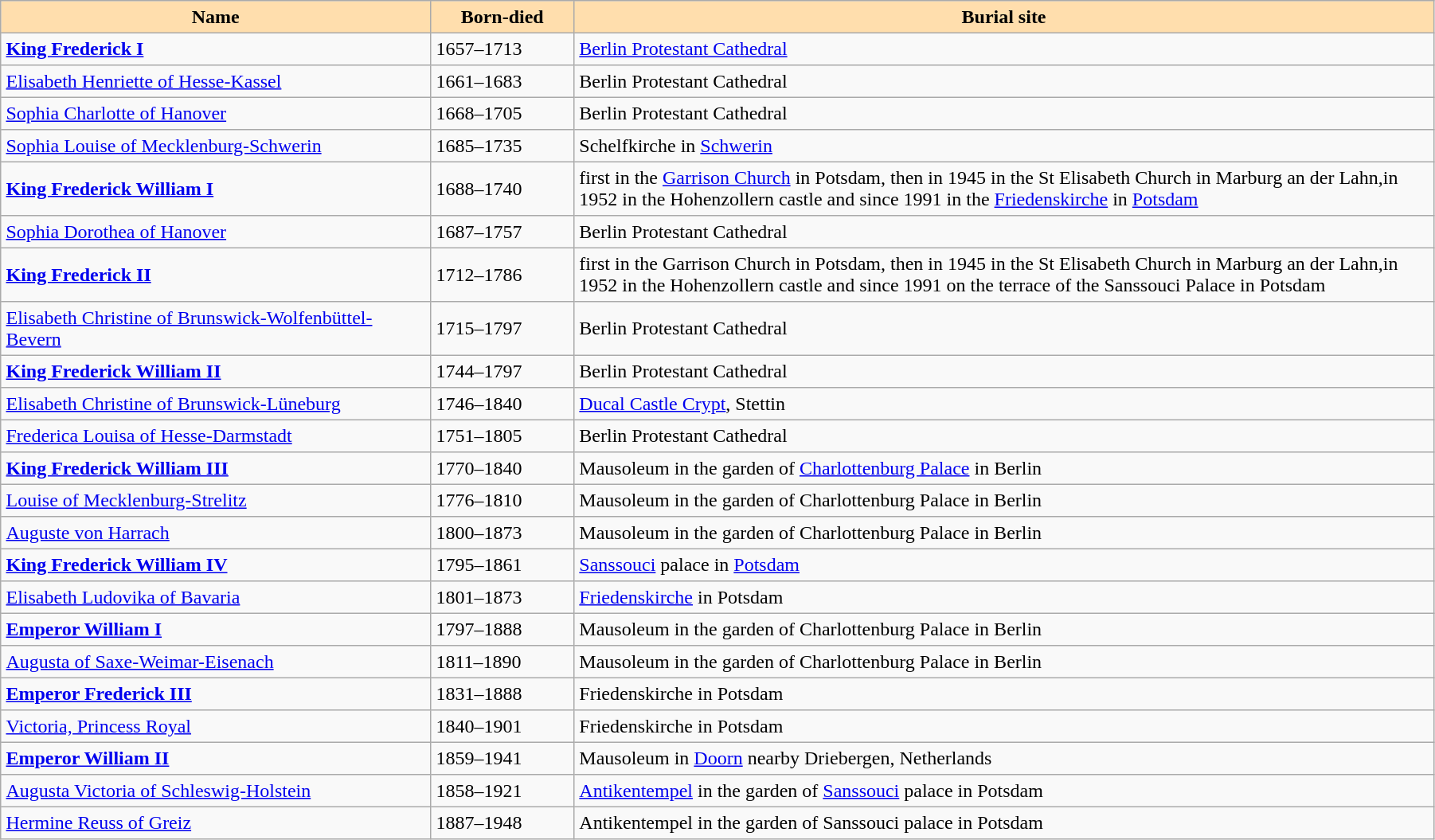<table width = "95%" border = 1 border="1" cellpadding="4" cellspacing="0" style="margin: 0.5em 1em 0.5em 0; background: #f9f9f9; border: 1px #aaa solid; border-collapse: collapse;">
<tr>
<th width="30%" bgcolor="#ffdead">Name</th>
<th width="10%" bgcolor="#ffdead">Born-died</th>
<th width="90%" bgcolor="#ffdead">Burial site</th>
</tr>
<tr>
<td><strong><a href='#'>King Frederick I</a></strong></td>
<td>1657–1713</td>
<td><a href='#'>Berlin Protestant Cathedral</a></td>
</tr>
<tr>
<td><a href='#'>Elisabeth Henriette of Hesse-Kassel</a></td>
<td>1661–1683</td>
<td>Berlin Protestant Cathedral</td>
</tr>
<tr>
<td><a href='#'>Sophia Charlotte of Hanover</a></td>
<td>1668–1705</td>
<td>Berlin Protestant Cathedral</td>
</tr>
<tr>
<td><a href='#'>Sophia Louise of Mecklenburg-Schwerin</a></td>
<td>1685–1735</td>
<td>Schelfkirche in <a href='#'>Schwerin</a></td>
</tr>
<tr>
<td><strong><a href='#'>King Frederick William I</a></strong></td>
<td>1688–1740</td>
<td>first in the <a href='#'>Garrison Church</a> in Potsdam, then in 1945 in the St Elisabeth Church in Marburg an der Lahn,in 1952 in the Hohenzollern castle and since 1991 in the <a href='#'>Friedenskirche</a> in <a href='#'>Potsdam</a></td>
</tr>
<tr>
<td><a href='#'>Sophia Dorothea of Hanover</a></td>
<td>1687–1757</td>
<td>Berlin Protestant Cathedral</td>
</tr>
<tr>
<td><strong><a href='#'>King Frederick II</a></strong></td>
<td>1712–1786</td>
<td>first in the Garrison Church in Potsdam, then in 1945 in the St Elisabeth Church in Marburg an der Lahn,in 1952 in the Hohenzollern castle and since 1991 on the terrace of the Sanssouci Palace in Potsdam</td>
</tr>
<tr>
<td><a href='#'>Elisabeth Christine of Brunswick-Wolfenbüttel-Bevern</a></td>
<td>1715–1797</td>
<td>Berlin Protestant Cathedral</td>
</tr>
<tr>
<td><strong><a href='#'>King Frederick William II</a></strong></td>
<td>1744–1797</td>
<td>Berlin Protestant Cathedral</td>
</tr>
<tr>
<td><a href='#'>Elisabeth Christine of Brunswick-Lüneburg</a></td>
<td>1746–1840</td>
<td><a href='#'>Ducal Castle Crypt</a>, Stettin</td>
</tr>
<tr>
<td><a href='#'>Frederica Louisa of Hesse-Darmstadt</a></td>
<td>1751–1805</td>
<td>Berlin Protestant Cathedral</td>
</tr>
<tr>
<td><strong><a href='#'>King Frederick William III</a></strong></td>
<td>1770–1840</td>
<td>Mausoleum in the garden of <a href='#'>Charlottenburg Palace</a> in Berlin</td>
</tr>
<tr>
<td><a href='#'>Louise of Mecklenburg-Strelitz</a></td>
<td>1776–1810</td>
<td>Mausoleum in the garden of Charlottenburg Palace in Berlin</td>
</tr>
<tr>
<td><a href='#'>Auguste von Harrach</a></td>
<td>1800–1873</td>
<td>Mausoleum in the garden of Charlottenburg Palace in Berlin</td>
</tr>
<tr>
<td><strong><a href='#'>King Frederick William IV</a></strong></td>
<td>1795–1861</td>
<td><a href='#'>Sanssouci</a> palace in <a href='#'>Potsdam</a></td>
</tr>
<tr>
<td><a href='#'>Elisabeth Ludovika of Bavaria</a></td>
<td>1801–1873</td>
<td><a href='#'>Friedenskirche</a> in Potsdam</td>
</tr>
<tr>
<td><strong><a href='#'>Emperor William I</a></strong></td>
<td>1797–1888</td>
<td>Mausoleum in the garden of Charlottenburg Palace in Berlin</td>
</tr>
<tr>
<td><a href='#'>Augusta of Saxe-Weimar-Eisenach</a></td>
<td>1811–1890</td>
<td>Mausoleum in the garden of Charlottenburg Palace in Berlin</td>
</tr>
<tr>
<td><strong><a href='#'>Emperor Frederick III</a></strong></td>
<td>1831–1888</td>
<td>Friedenskirche in Potsdam</td>
</tr>
<tr>
<td><a href='#'>Victoria, Princess Royal</a></td>
<td>1840–1901</td>
<td>Friedenskirche in Potsdam</td>
</tr>
<tr>
<td><strong><a href='#'>Emperor William II</a></strong></td>
<td>1859–1941</td>
<td>Mausoleum in <a href='#'>Doorn</a> nearby Driebergen, Netherlands</td>
</tr>
<tr>
<td><a href='#'>Augusta Victoria of Schleswig-Holstein</a></td>
<td>1858–1921</td>
<td><a href='#'>Antikentempel</a> in the garden of <a href='#'>Sanssouci</a> palace in Potsdam</td>
</tr>
<tr>
<td><a href='#'>Hermine Reuss of Greiz</a></td>
<td>1887–1948</td>
<td>Antikentempel in the garden of Sanssouci palace in Potsdam</td>
</tr>
</table>
